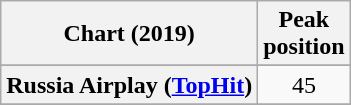<table class="wikitable sortable plainrowheaders" style="text-align:center">
<tr>
<th scope="col">Chart (2019)</th>
<th scope="col">Peak<br>position</th>
</tr>
<tr>
</tr>
<tr>
<th scope="row">Russia Airplay (<a href='#'>TopHit</a>)</th>
<td>45</td>
</tr>
<tr>
</tr>
</table>
